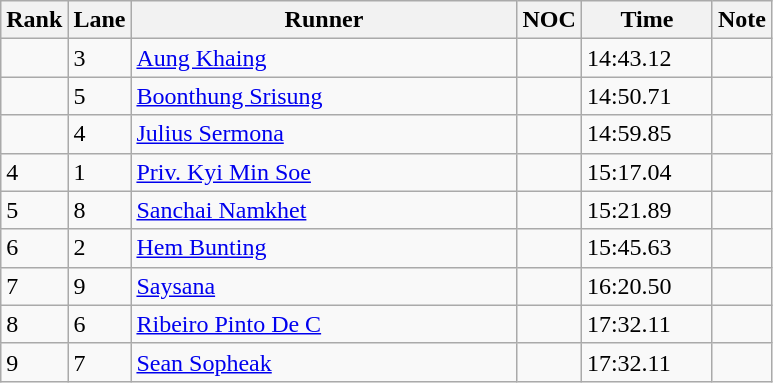<table class="wikitable sortable" style="text-align:Left">
<tr>
<th width=10>Rank</th>
<th width=10>Lane</th>
<th width=250>Runner</th>
<th width=10>NOC</th>
<th width=80>Time</th>
<th width=10>Note</th>
</tr>
<tr>
<td></td>
<td>3</td>
<td><a href='#'>Aung Khaing</a></td>
<td></td>
<td>14:43.12</td>
<td></td>
</tr>
<tr>
<td></td>
<td>5</td>
<td><a href='#'>Boonthung Srisung</a></td>
<td></td>
<td>14:50.71</td>
<td></td>
</tr>
<tr>
<td></td>
<td>4</td>
<td><a href='#'>Julius Sermona</a></td>
<td></td>
<td>14:59.85</td>
<td></td>
</tr>
<tr>
<td>4</td>
<td>1</td>
<td><a href='#'>Priv. Kyi Min Soe</a></td>
<td></td>
<td>15:17.04</td>
<td></td>
</tr>
<tr>
<td>5</td>
<td>8</td>
<td><a href='#'>Sanchai Namkhet</a></td>
<td></td>
<td>15:21.89</td>
<td></td>
</tr>
<tr>
<td>6</td>
<td>2</td>
<td><a href='#'>Hem Bunting</a></td>
<td></td>
<td>15:45.63</td>
<td></td>
</tr>
<tr>
<td>7</td>
<td>9</td>
<td><a href='#'>Saysana</a></td>
<td></td>
<td>16:20.50</td>
<td></td>
</tr>
<tr>
<td>8</td>
<td>6</td>
<td><a href='#'>Ribeiro Pinto De C</a></td>
<td></td>
<td>17:32.11</td>
<td></td>
</tr>
<tr>
<td>9</td>
<td>7</td>
<td><a href='#'>Sean Sopheak</a></td>
<td></td>
<td>17:32.11</td>
<td></td>
</tr>
</table>
